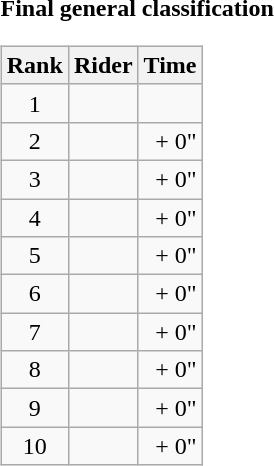<table>
<tr>
<td><strong>Final general classification</strong><br><table class="wikitable">
<tr>
<th scope="col">Rank</th>
<th scope="col">Rider</th>
<th scope="col">Time</th>
</tr>
<tr>
<td style="text-align:center;">1</td>
<td></td>
<td style="text-align:right;"></td>
</tr>
<tr>
<td style="text-align:center;">2</td>
<td></td>
<td style="text-align:right;">+ 0"</td>
</tr>
<tr>
<td style="text-align:center;">3</td>
<td></td>
<td style="text-align:right;">+ 0"</td>
</tr>
<tr>
<td style="text-align:center;">4</td>
<td></td>
<td style="text-align:right;">+ 0"</td>
</tr>
<tr>
<td style="text-align:center;">5</td>
<td></td>
<td style="text-align:right;">+ 0"</td>
</tr>
<tr>
<td style="text-align:center;">6</td>
<td></td>
<td style="text-align:right;">+ 0"</td>
</tr>
<tr>
<td style="text-align:center;">7</td>
<td></td>
<td style="text-align:right;">+ 0"</td>
</tr>
<tr>
<td style="text-align:center;">8</td>
<td></td>
<td style="text-align:right;">+ 0"</td>
</tr>
<tr>
<td style="text-align:center;">9</td>
<td></td>
<td style="text-align:right;">+ 0"</td>
</tr>
<tr>
<td style="text-align:center;">10</td>
<td></td>
<td style="text-align:right;">+ 0"</td>
</tr>
</table>
</td>
</tr>
</table>
